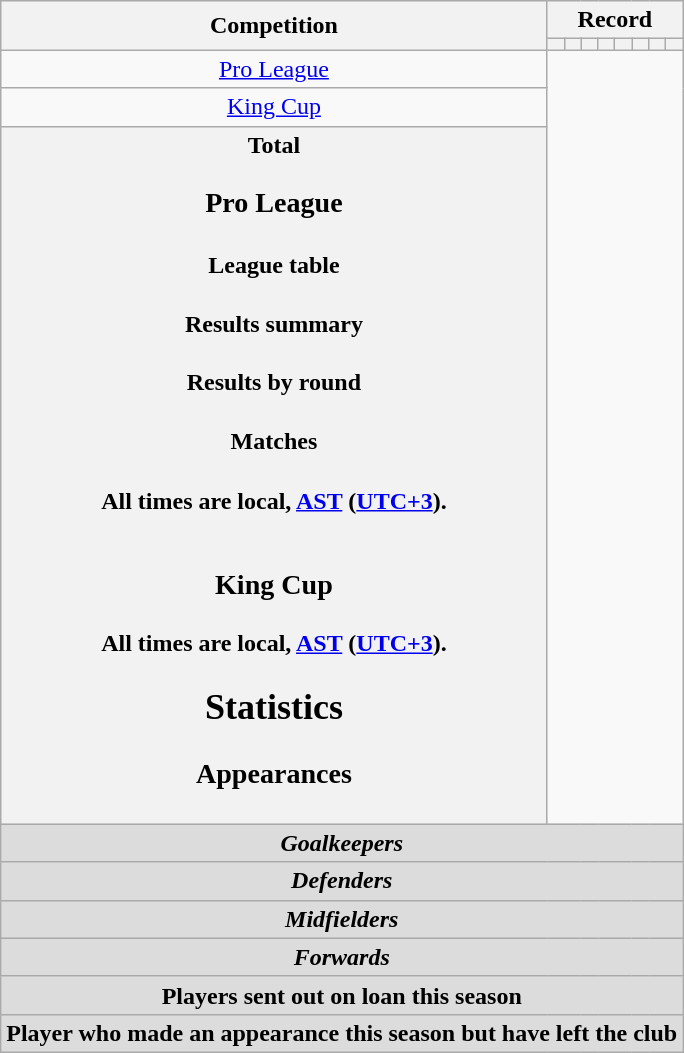<table class="wikitable" style="text-align: center">
<tr>
<th rowspan=2>Competition</th>
<th colspan=8>Record</th>
</tr>
<tr>
<th></th>
<th></th>
<th></th>
<th></th>
<th></th>
<th></th>
<th></th>
<th></th>
</tr>
<tr>
<td><a href='#'>Pro League</a><br></td>
</tr>
<tr>
<td><a href='#'>King Cup</a><br></td>
</tr>
<tr>
<th>Total<br>
<h3>Pro League</h3><h4>League table</h4><h4>Results summary</h4>
<h4>Results by round</h4><h4>Matches</h4>All times are local, <a href='#'>AST</a> (<a href='#'>UTC+3</a>).<br>


<br>




























<h3>King Cup</h3>
All times are local, <a href='#'>AST</a> (<a href='#'>UTC+3</a>).<br>
<h2>Statistics</h2><h3>Appearances</h3></th>
</tr>
<tr>
<th colspan=10 style=background:#dcdcdc; text-align:center><em>Goalkeepers</em><br>


</th>
</tr>
<tr>
<th colspan=10 style=background:#dcdcdc; text-align:center><em>Defenders</em><br>





</th>
</tr>
<tr>
<th colspan=10 style=background:#dcdcdc; text-align:center><em>Midfielders</em><br>

















</th>
</tr>
<tr>
<th colspan=10 style=background:#dcdcdc; text-align:center><em>Forwards</em><br>
</th>
</tr>
<tr>
<th colspan=10 style=background:#dcdcdc; text-align:center>Players sent out on loan this season<br></th>
</tr>
<tr>
<th colspan=18 style=background:#dcdcdc; text-align:center>Player who made an appearance this season but have left the club<br>

</th>
</tr>
</table>
